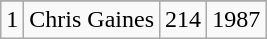<table class="wikitable">
<tr>
</tr>
<tr>
<td>1</td>
<td>Chris Gaines</td>
<td>214</td>
<td>1987</td>
</tr>
</table>
